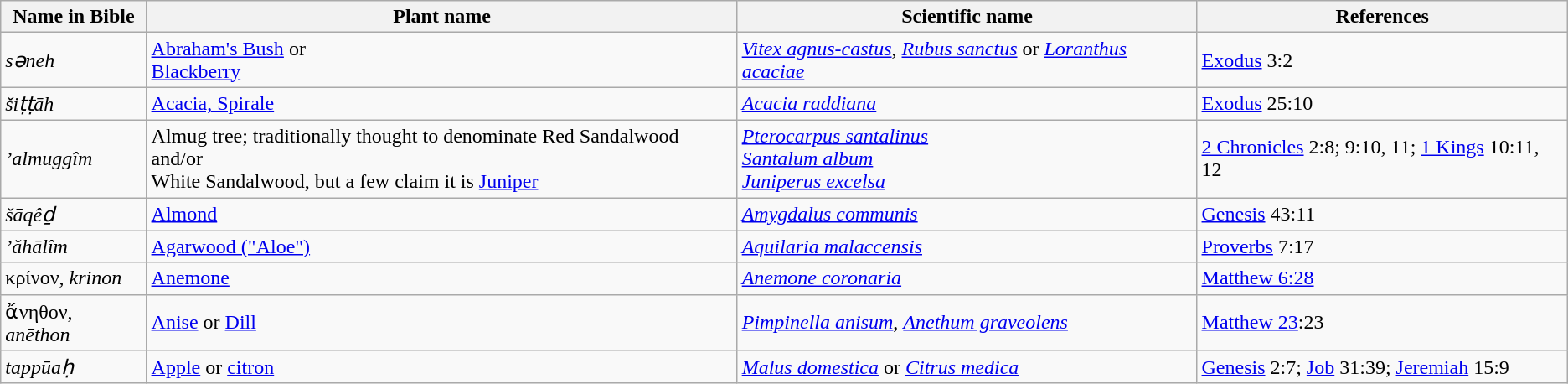<table class="wikitable sortable">
<tr>
<th>Name in Bible</th>
<th>Plant name</th>
<th>Scientific name</th>
<th>References</th>
</tr>
<tr>
<td> <em>səneh</em></td>
<td><a href='#'>Abraham's Bush</a> or<br><a href='#'>Blackberry</a></td>
<td><em><a href='#'>Vitex agnus-castus</a></em>, <em><a href='#'>Rubus sanctus</a></em> or <em><a href='#'>Loranthus acaciae</a></em></td>
<td><a href='#'>Exodus</a> 3:2</td>
</tr>
<tr>
<td> <em>šiṭṭāh</em></td>
<td><a href='#'>Acacia, Spirale</a></td>
<td><em><a href='#'>Acacia raddiana</a></em></td>
<td><a href='#'>Exodus</a> 25:10</td>
</tr>
<tr>
<td> <em>’almuggîm</em></td>
<td>Almug tree; traditionally thought to denominate Red Sandalwood and/or<br>White Sandalwood, but a few claim it is <a href='#'>Juniper</a></td>
<td><em><a href='#'>Pterocarpus santalinus</a></em><br><em><a href='#'>Santalum album</a></em><br><em><a href='#'>Juniperus excelsa</a></em></td>
<td><a href='#'>2 Chronicles</a> 2:8; 9:10, 11; <a href='#'>1 Kings</a> 10:11, 12</td>
</tr>
<tr>
<td> <em>šāqêḏ</em></td>
<td><a href='#'>Almond</a></td>
<td><em><a href='#'>Amygdalus communis</a></em></td>
<td><a href='#'>Genesis</a> 43:11</td>
</tr>
<tr>
<td> <em>’ăhālîm</em></td>
<td><a href='#'>Agarwood ("Aloe")</a></td>
<td><em><a href='#'>Aquilaria malaccensis</a></em></td>
<td><a href='#'>Proverbs</a> 7:17</td>
</tr>
<tr>
<td>κρίνον, <em>krinon</em></td>
<td><a href='#'>Anemone</a></td>
<td><em><a href='#'>Anemone coronaria</a></em></td>
<td><a href='#'>Matthew 6:28</a></td>
</tr>
<tr>
<td>ἄνηθον, <em>anēthon </em></td>
<td><a href='#'>Anise</a> or <a href='#'>Dill</a></td>
<td><em><a href='#'>Pimpinella anisum</a></em>, <em><a href='#'>Anethum graveolens</a></em></td>
<td><a href='#'>Matthew 23</a>:23</td>
</tr>
<tr>
<td> <em>tappūaḥ</em></td>
<td><a href='#'>Apple</a> or <a href='#'>citron</a></td>
<td><em><a href='#'>Malus domestica</a></em> or <em><a href='#'>Citrus medica</a></em></td>
<td><a href='#'>Genesis</a> 2:7; <a href='#'>Job</a> 31:39; <a href='#'>Jeremiah</a> 15:9</td>
</tr>
</table>
